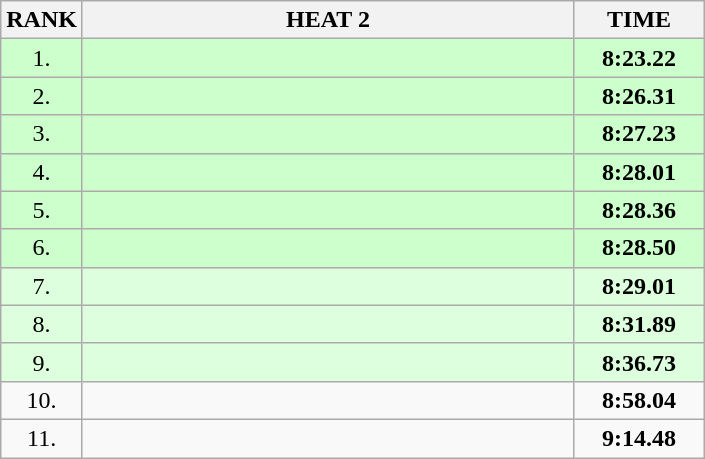<table class="wikitable" style="border-collapse: collapse; font-size: 100%;">
<tr>
<th>RANK</th>
<th style="width: 20em">HEAT 2</th>
<th style="width: 5em">TIME</th>
</tr>
<tr style="background:#ccffcc;">
<td align="center">1.</td>
<td></td>
<td align="center"><strong>8:23.22</strong></td>
</tr>
<tr style="background:#ccffcc;">
<td align="center">2.</td>
<td></td>
<td align="center"><strong>8:26.31</strong></td>
</tr>
<tr style="background:#ccffcc;">
<td align="center">3.</td>
<td></td>
<td align="center"><strong>8:27.23</strong></td>
</tr>
<tr style="background:#ccffcc;">
<td align="center">4.</td>
<td></td>
<td align="center"><strong>8:28.01</strong></td>
</tr>
<tr style="background:#ccffcc;">
<td align="center">5.</td>
<td></td>
<td align="center"><strong>8:28.36</strong></td>
</tr>
<tr style="background:#ccffcc;">
<td align="center">6.</td>
<td></td>
<td align="center"><strong>8:28.50</strong></td>
</tr>
<tr style="background:#ddffdd;">
<td align="center">7.</td>
<td></td>
<td align="center"><strong>8:29.01</strong></td>
</tr>
<tr style="background:#ddffdd;">
<td align="center">8.</td>
<td></td>
<td align="center"><strong>8:31.89</strong></td>
</tr>
<tr style="background:#ddffdd;">
<td align="center">9.</td>
<td></td>
<td align="center"><strong>8:36.73</strong></td>
</tr>
<tr>
<td align="center">10.</td>
<td></td>
<td align="center"><strong>8:58.04</strong></td>
</tr>
<tr>
<td align="center">11.</td>
<td></td>
<td align="center"><strong>9:14.48</strong></td>
</tr>
</table>
